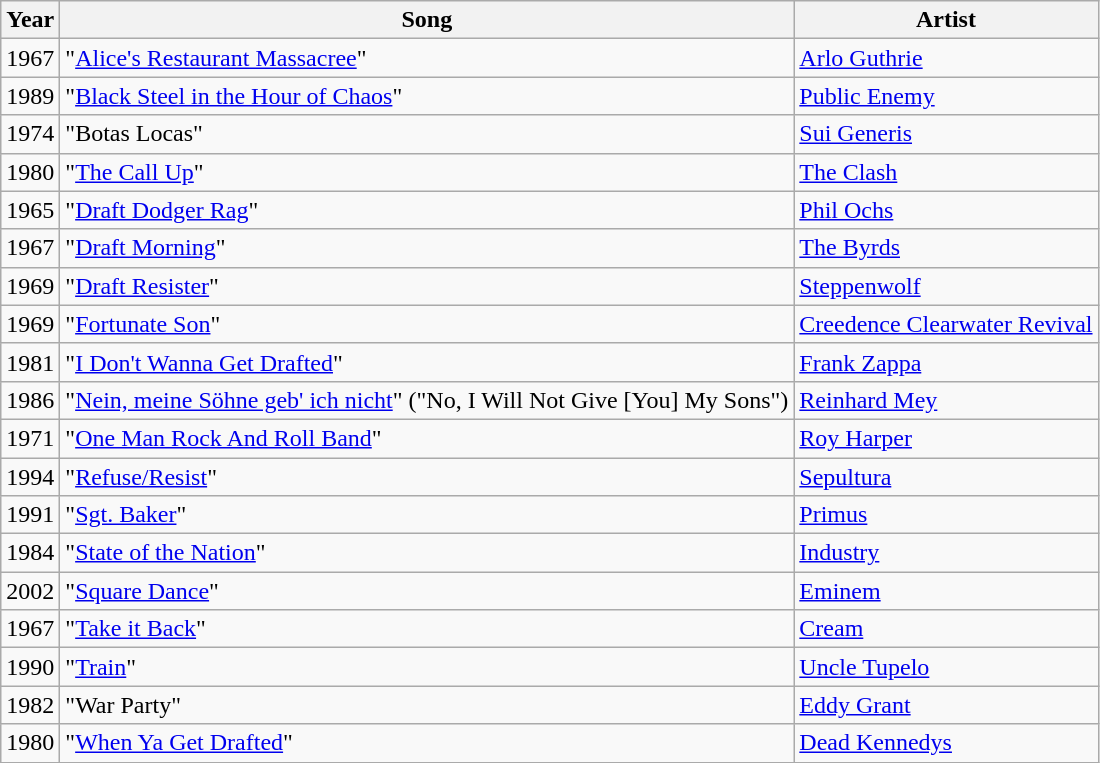<table class="wikitable sortable">
<tr>
<th>Year</th>
<th>Song</th>
<th>Artist</th>
</tr>
<tr>
<td>1967</td>
<td>"<a href='#'>Alice's Restaurant Massacree</a>"</td>
<td><a href='#'>Arlo Guthrie</a></td>
</tr>
<tr>
<td>1989</td>
<td>"<a href='#'>Black Steel in the Hour of Chaos</a>"</td>
<td><a href='#'>Public Enemy</a></td>
</tr>
<tr>
<td>1974</td>
<td>"Botas Locas"</td>
<td><a href='#'>Sui Generis</a></td>
</tr>
<tr>
<td>1980</td>
<td>"<a href='#'>The Call Up</a>"</td>
<td><a href='#'>The Clash</a></td>
</tr>
<tr>
<td>1965</td>
<td>"<a href='#'>Draft Dodger Rag</a>"</td>
<td><a href='#'>Phil Ochs</a></td>
</tr>
<tr>
<td>1967</td>
<td>"<a href='#'>Draft Morning</a>"</td>
<td><a href='#'>The Byrds</a></td>
</tr>
<tr>
<td>1969</td>
<td>"<a href='#'>Draft Resister</a>"</td>
<td><a href='#'>Steppenwolf</a></td>
</tr>
<tr>
<td>1969</td>
<td>"<a href='#'>Fortunate Son</a>"</td>
<td><a href='#'>Creedence Clearwater Revival</a></td>
</tr>
<tr>
<td>1981</td>
<td>"<a href='#'>I Don't Wanna Get Drafted</a>"</td>
<td><a href='#'>Frank Zappa</a></td>
</tr>
<tr>
<td>1986</td>
<td>"<a href='#'>Nein, meine Söhne geb' ich nicht</a>" ("No, I Will Not Give [You] My Sons")</td>
<td><a href='#'>Reinhard Mey</a></td>
</tr>
<tr>
<td>1971</td>
<td>"<a href='#'>One Man Rock And Roll Band</a>"</td>
<td><a href='#'>Roy Harper</a></td>
</tr>
<tr>
<td>1994</td>
<td>"<a href='#'>Refuse/Resist</a>"</td>
<td><a href='#'>Sepultura</a></td>
</tr>
<tr>
<td>1991</td>
<td>"<a href='#'>Sgt. Baker</a>"</td>
<td><a href='#'>Primus</a></td>
</tr>
<tr>
<td>1984</td>
<td>"<a href='#'>State of the Nation</a>"</td>
<td><a href='#'>Industry</a></td>
</tr>
<tr>
<td>2002</td>
<td>"<a href='#'>Square Dance</a>"</td>
<td><a href='#'>Eminem</a></td>
</tr>
<tr>
<td>1967</td>
<td>"<a href='#'>Take it Back</a>"</td>
<td><a href='#'>Cream</a></td>
</tr>
<tr>
<td>1990</td>
<td>"<a href='#'>Train</a>"</td>
<td><a href='#'>Uncle Tupelo</a></td>
</tr>
<tr>
<td>1982</td>
<td>"War Party"</td>
<td><a href='#'>Eddy Grant</a></td>
</tr>
<tr>
<td>1980</td>
<td>"<a href='#'>When Ya Get Drafted</a>"</td>
<td><a href='#'>Dead Kennedys</a></td>
</tr>
</table>
